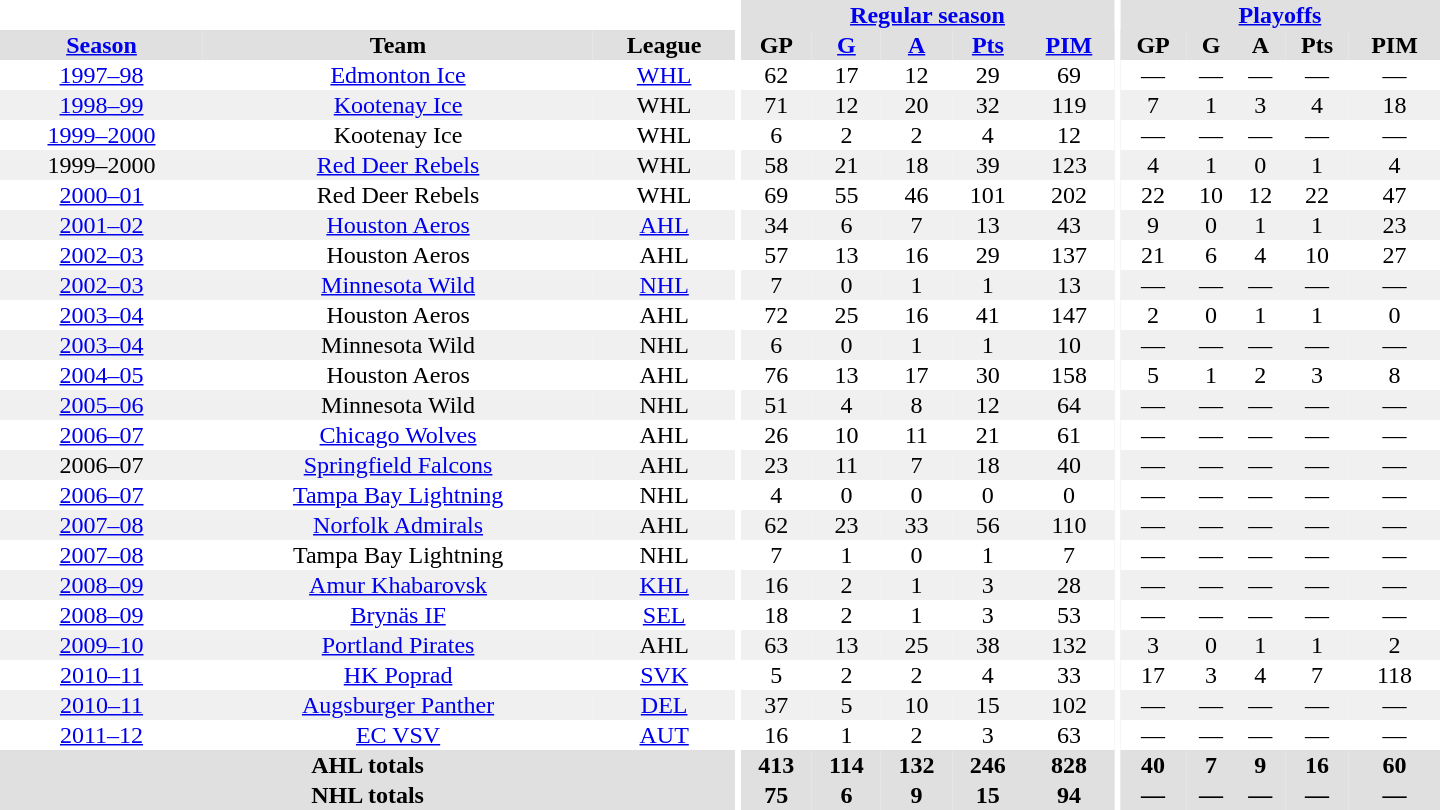<table border="0" cellpadding="1" cellspacing="0" style="text-align:center; width:60em">
<tr bgcolor="#e0e0e0">
<th colspan="3" bgcolor="#ffffff"></th>
<th rowspan="99" bgcolor="#ffffff"></th>
<th colspan="5"><a href='#'>Regular season</a></th>
<th rowspan="99" bgcolor="#ffffff"></th>
<th colspan="5"><a href='#'>Playoffs</a></th>
</tr>
<tr bgcolor="#e0e0e0">
<th><a href='#'>Season</a></th>
<th>Team</th>
<th>League</th>
<th>GP</th>
<th><a href='#'>G</a></th>
<th><a href='#'>A</a></th>
<th><a href='#'>Pts</a></th>
<th><a href='#'>PIM</a></th>
<th>GP</th>
<th>G</th>
<th>A</th>
<th>Pts</th>
<th>PIM</th>
</tr>
<tr>
<td><a href='#'>1997–98</a></td>
<td><a href='#'>Edmonton Ice</a></td>
<td><a href='#'>WHL</a></td>
<td>62</td>
<td>17</td>
<td>12</td>
<td>29</td>
<td>69</td>
<td>—</td>
<td>—</td>
<td>—</td>
<td>—</td>
<td>—</td>
</tr>
<tr bgcolor="#f0f0f0">
<td><a href='#'>1998–99</a></td>
<td><a href='#'>Kootenay Ice</a></td>
<td>WHL</td>
<td>71</td>
<td>12</td>
<td>20</td>
<td>32</td>
<td>119</td>
<td>7</td>
<td>1</td>
<td>3</td>
<td>4</td>
<td>18</td>
</tr>
<tr>
<td><a href='#'>1999–2000</a></td>
<td>Kootenay Ice</td>
<td>WHL</td>
<td>6</td>
<td>2</td>
<td>2</td>
<td>4</td>
<td>12</td>
<td>—</td>
<td>—</td>
<td>—</td>
<td>—</td>
<td>—</td>
</tr>
<tr bgcolor="#f0f0f0">
<td>1999–2000</td>
<td><a href='#'>Red Deer Rebels</a></td>
<td>WHL</td>
<td>58</td>
<td>21</td>
<td>18</td>
<td>39</td>
<td>123</td>
<td>4</td>
<td>1</td>
<td>0</td>
<td>1</td>
<td>4</td>
</tr>
<tr>
<td><a href='#'>2000–01</a></td>
<td>Red Deer Rebels</td>
<td>WHL</td>
<td>69</td>
<td>55</td>
<td>46</td>
<td>101</td>
<td>202</td>
<td>22</td>
<td>10</td>
<td>12</td>
<td>22</td>
<td>47</td>
</tr>
<tr bgcolor="#f0f0f0">
<td><a href='#'>2001–02</a></td>
<td><a href='#'>Houston Aeros</a></td>
<td><a href='#'>AHL</a></td>
<td>34</td>
<td>6</td>
<td>7</td>
<td>13</td>
<td>43</td>
<td>9</td>
<td>0</td>
<td>1</td>
<td>1</td>
<td>23</td>
</tr>
<tr>
<td><a href='#'>2002–03</a></td>
<td>Houston Aeros</td>
<td>AHL</td>
<td>57</td>
<td>13</td>
<td>16</td>
<td>29</td>
<td>137</td>
<td>21</td>
<td>6</td>
<td>4</td>
<td>10</td>
<td>27</td>
</tr>
<tr bgcolor="#f0f0f0">
<td><a href='#'>2002–03</a></td>
<td><a href='#'>Minnesota Wild</a></td>
<td><a href='#'>NHL</a></td>
<td>7</td>
<td>0</td>
<td>1</td>
<td>1</td>
<td>13</td>
<td>—</td>
<td>—</td>
<td>—</td>
<td>—</td>
<td>—</td>
</tr>
<tr>
<td><a href='#'>2003–04</a></td>
<td>Houston Aeros</td>
<td>AHL</td>
<td>72</td>
<td>25</td>
<td>16</td>
<td>41</td>
<td>147</td>
<td>2</td>
<td>0</td>
<td>1</td>
<td>1</td>
<td>0</td>
</tr>
<tr bgcolor="#f0f0f0">
<td><a href='#'>2003–04</a></td>
<td>Minnesota Wild</td>
<td>NHL</td>
<td>6</td>
<td>0</td>
<td>1</td>
<td>1</td>
<td>10</td>
<td>—</td>
<td>—</td>
<td>—</td>
<td>—</td>
<td>—</td>
</tr>
<tr>
<td><a href='#'>2004–05</a></td>
<td>Houston Aeros</td>
<td>AHL</td>
<td>76</td>
<td>13</td>
<td>17</td>
<td>30</td>
<td>158</td>
<td>5</td>
<td>1</td>
<td>2</td>
<td>3</td>
<td>8</td>
</tr>
<tr bgcolor="#f0f0f0">
<td><a href='#'>2005–06</a></td>
<td>Minnesota Wild</td>
<td>NHL</td>
<td>51</td>
<td>4</td>
<td>8</td>
<td>12</td>
<td>64</td>
<td>—</td>
<td>—</td>
<td>—</td>
<td>—</td>
<td>—</td>
</tr>
<tr>
<td><a href='#'>2006–07</a></td>
<td><a href='#'>Chicago Wolves</a></td>
<td>AHL</td>
<td>26</td>
<td>10</td>
<td>11</td>
<td>21</td>
<td>61</td>
<td>—</td>
<td>—</td>
<td>—</td>
<td>—</td>
<td>—</td>
</tr>
<tr bgcolor="#f0f0f0">
<td>2006–07</td>
<td><a href='#'>Springfield Falcons</a></td>
<td>AHL</td>
<td>23</td>
<td>11</td>
<td>7</td>
<td>18</td>
<td>40</td>
<td>—</td>
<td>—</td>
<td>—</td>
<td>—</td>
<td>—</td>
</tr>
<tr>
<td><a href='#'>2006–07</a></td>
<td><a href='#'>Tampa Bay Lightning</a></td>
<td>NHL</td>
<td>4</td>
<td>0</td>
<td>0</td>
<td>0</td>
<td>0</td>
<td>—</td>
<td>—</td>
<td>—</td>
<td>—</td>
<td>—</td>
</tr>
<tr bgcolor="#f0f0f0">
<td><a href='#'>2007–08</a></td>
<td><a href='#'>Norfolk Admirals</a></td>
<td>AHL</td>
<td>62</td>
<td>23</td>
<td>33</td>
<td>56</td>
<td>110</td>
<td>—</td>
<td>—</td>
<td>—</td>
<td>—</td>
<td>—</td>
</tr>
<tr>
<td><a href='#'>2007–08</a></td>
<td>Tampa Bay Lightning</td>
<td>NHL</td>
<td>7</td>
<td>1</td>
<td>0</td>
<td>1</td>
<td>7</td>
<td>—</td>
<td>—</td>
<td>—</td>
<td>—</td>
<td>—</td>
</tr>
<tr bgcolor="#f0f0f0">
<td><a href='#'>2008–09</a></td>
<td><a href='#'>Amur Khabarovsk</a></td>
<td><a href='#'>KHL</a></td>
<td>16</td>
<td>2</td>
<td>1</td>
<td>3</td>
<td>28</td>
<td>—</td>
<td>—</td>
<td>—</td>
<td>—</td>
<td>—</td>
</tr>
<tr>
<td><a href='#'>2008–09</a></td>
<td><a href='#'>Brynäs IF</a></td>
<td><a href='#'>SEL</a></td>
<td>18</td>
<td>2</td>
<td>1</td>
<td>3</td>
<td>53</td>
<td>—</td>
<td>—</td>
<td>—</td>
<td>—</td>
<td>—</td>
</tr>
<tr bgcolor="#f0f0f0">
<td><a href='#'>2009–10</a></td>
<td><a href='#'>Portland Pirates</a></td>
<td>AHL</td>
<td>63</td>
<td>13</td>
<td>25</td>
<td>38</td>
<td>132</td>
<td>3</td>
<td>0</td>
<td>1</td>
<td>1</td>
<td>2</td>
</tr>
<tr>
<td><a href='#'>2010–11</a></td>
<td><a href='#'>HK Poprad</a></td>
<td><a href='#'>SVK</a></td>
<td>5</td>
<td>2</td>
<td>2</td>
<td>4</td>
<td>33</td>
<td>17</td>
<td>3</td>
<td>4</td>
<td>7</td>
<td>118</td>
</tr>
<tr bgcolor="#f0f0f0">
<td><a href='#'>2010–11</a></td>
<td><a href='#'>Augsburger Panther</a></td>
<td><a href='#'>DEL</a></td>
<td>37</td>
<td>5</td>
<td>10</td>
<td>15</td>
<td>102</td>
<td>—</td>
<td>—</td>
<td>—</td>
<td>—</td>
<td>—</td>
</tr>
<tr>
<td><a href='#'>2011–12</a></td>
<td><a href='#'>EC VSV</a></td>
<td><a href='#'>AUT</a></td>
<td>16</td>
<td>1</td>
<td>2</td>
<td>3</td>
<td>63</td>
<td>—</td>
<td>—</td>
<td>—</td>
<td>—</td>
<td>—</td>
</tr>
<tr bgcolor="#e0e0e0">
<th colspan="3">AHL totals</th>
<th>413</th>
<th>114</th>
<th>132</th>
<th>246</th>
<th>828</th>
<th>40</th>
<th>7</th>
<th>9</th>
<th>16</th>
<th>60</th>
</tr>
<tr bgcolor="#e0e0e0">
<th colspan="3">NHL totals</th>
<th>75</th>
<th>6</th>
<th>9</th>
<th>15</th>
<th>94</th>
<th>—</th>
<th>—</th>
<th>—</th>
<th>—</th>
<th>—</th>
</tr>
</table>
